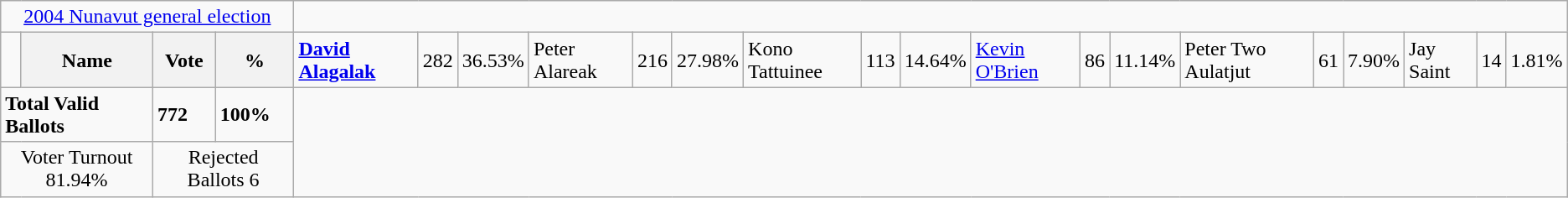<table class="wikitable">
<tr>
<td colspan=4 align=center><a href='#'>2004 Nunavut general election</a></td>
</tr>
<tr>
<td></td>
<th><strong>Name </strong></th>
<th><strong>Vote</strong></th>
<th><strong>%</strong><br></th>
<td><strong><a href='#'>David Alagalak</a></strong></td>
<td>282</td>
<td>36.53%<br></td>
<td>Peter Alareak</td>
<td>216</td>
<td>27.98%<br></td>
<td>Kono Tattuinee</td>
<td>113</td>
<td>14.64%<br></td>
<td><a href='#'>Kevin O'Brien</a></td>
<td>86</td>
<td>11.14%<br></td>
<td>Peter Two Aulatjut</td>
<td>61</td>
<td>7.90%<br></td>
<td>Jay Saint</td>
<td>14</td>
<td>1.81%</td>
</tr>
<tr>
<td colspan=2><strong>Total Valid Ballots</strong></td>
<td><strong>772</strong></td>
<td><strong>100%</strong></td>
</tr>
<tr>
<td colspan=2 align=center>Voter Turnout 81.94%</td>
<td colspan=2 align=center>Rejected Ballots 6</td>
</tr>
</table>
